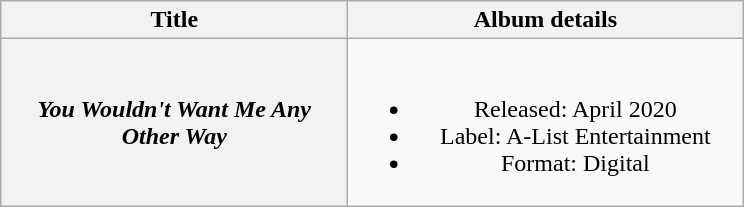<table class="wikitable plainrowheaders" style="text-align:center;" border="1">
<tr>
<th scope="col" style="width:14em;">Title</th>
<th scope="col" style="width:16em;">Album details</th>
</tr>
<tr>
<th scope="row"><em>You Wouldn't Want Me Any Other Way</em></th>
<td><br><ul><li>Released: April 2020</li><li>Label: A-List Entertainment</li><li>Format: Digital</li></ul></td>
</tr>
</table>
